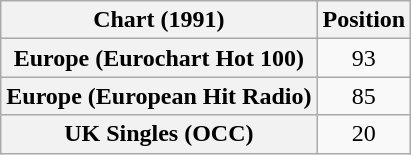<table class="wikitable sortable plainrowheaders" style="text-align:center">
<tr>
<th>Chart (1991)</th>
<th>Position</th>
</tr>
<tr>
<th scope="row">Europe (Eurochart Hot 100)</th>
<td>93</td>
</tr>
<tr>
<th scope="row">Europe (European Hit Radio)</th>
<td>85</td>
</tr>
<tr>
<th scope="row">UK Singles (OCC)</th>
<td>20</td>
</tr>
</table>
